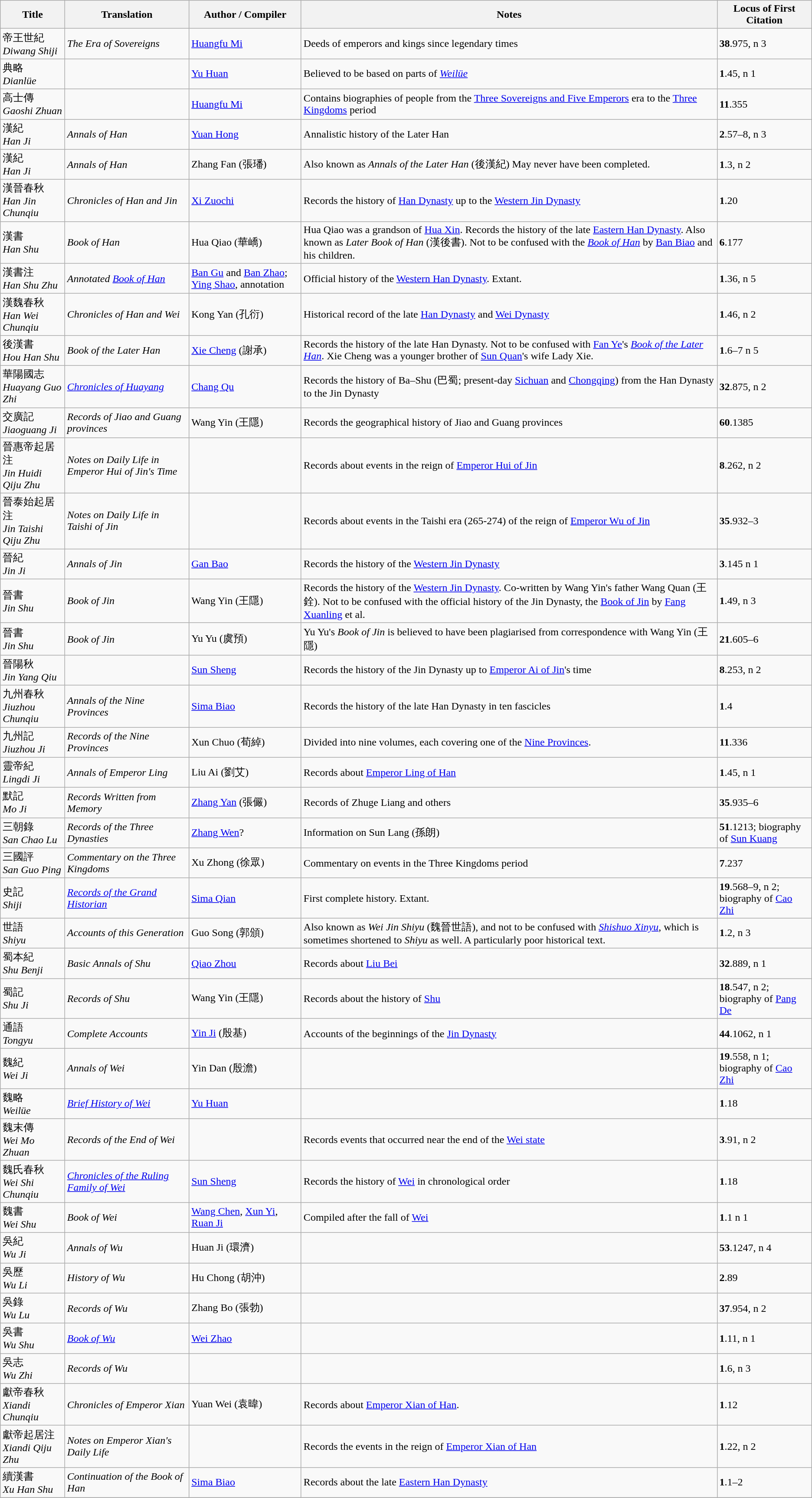<table class="wikitable sortable">
<tr>
<th>Title</th>
<th>Translation</th>
<th>Author / Compiler</th>
<th class="unsortable">Notes</th>
<th>Locus of First Citation</th>
</tr>
<tr>
<td>帝王世紀 <br><em>Diwang Shiji</em></td>
<td><em>The Era of Sovereigns</em></td>
<td><a href='#'>Huangfu Mi</a></td>
<td>Deeds of emperors and kings since legendary times</td>
<td><strong>38</strong>.975, n 3</td>
</tr>
<tr>
<td>典略 <br><em>Dianlüe</em></td>
<td></td>
<td><a href='#'>Yu Huan</a></td>
<td>Believed to be based on parts of <em><a href='#'>Weilüe</a></em></td>
<td><strong>1</strong>.45, n 1</td>
</tr>
<tr>
<td>高士傳 <br><em>Gaoshi Zhuan</em></td>
<td></td>
<td><a href='#'>Huangfu Mi</a></td>
<td>Contains biographies of people from the <a href='#'>Three Sovereigns and Five Emperors</a> era to the <a href='#'>Three Kingdoms</a> period</td>
<td><strong>11</strong>.355</td>
</tr>
<tr>
<td>漢紀 <br><em>Han Ji</em></td>
<td><em>Annals of Han</em></td>
<td><a href='#'>Yuan Hong</a></td>
<td>Annalistic history of the Later Han</td>
<td><strong>2</strong>.57–8, n 3</td>
</tr>
<tr>
<td>漢紀 <br><em>Han Ji</em></td>
<td><em>Annals of Han</em></td>
<td>Zhang Fan (張璠)</td>
<td>Also known as <em>Annals of the Later Han</em> (後漢紀) May never have been completed.</td>
<td><strong>1</strong>.3, n 2</td>
</tr>
<tr>
<td>漢晉春秋 <br><em>Han Jin Chunqiu</em></td>
<td><em>Chronicles of Han and Jin</em></td>
<td><a href='#'>Xi Zuochi</a></td>
<td>Records the history of <a href='#'>Han Dynasty</a> up to the <a href='#'>Western Jin Dynasty</a></td>
<td><strong>1</strong>.20</td>
</tr>
<tr>
<td>漢書 <br><em>Han Shu</em></td>
<td><em>Book of Han</em></td>
<td>Hua Qiao (華嶠)</td>
<td>Hua Qiao was a grandson of <a href='#'>Hua Xin</a>. Records the history of the late <a href='#'>Eastern Han Dynasty</a>. Also known as <em>Later Book of Han</em> (漢後書). Not to be confused with the <em><a href='#'>Book of Han</a></em> by <a href='#'>Ban Biao</a> and his children.</td>
<td><strong>6</strong>.177</td>
</tr>
<tr>
<td>漢書注 <br><em>Han Shu Zhu</em></td>
<td><em>Annotated <a href='#'>Book of Han</a></em></td>
<td><a href='#'>Ban Gu</a> and <a href='#'>Ban Zhao</a>; <a href='#'>Ying Shao</a>, annotation</td>
<td>Official history of the <a href='#'>Western Han Dynasty</a>. Extant.</td>
<td><strong>1</strong>.36, n 5</td>
</tr>
<tr>
<td>漢魏春秋 <br><em>Han Wei Chunqiu</em></td>
<td><em>Chronicles of Han and Wei</em></td>
<td>Kong Yan (孔衍)</td>
<td>Historical record of the late <a href='#'>Han Dynasty</a> and <a href='#'>Wei Dynasty</a></td>
<td><strong>1</strong>.46, n 2</td>
</tr>
<tr>
<td>後漢書 <br><em>Hou Han Shu</em></td>
<td><em>Book of the Later Han</em></td>
<td><a href='#'>Xie Cheng</a> (謝承)</td>
<td>Records the history of the late Han Dynasty. Not to be confused with <a href='#'>Fan Ye</a>'s <em><a href='#'>Book of the Later Han</a></em>. Xie Cheng was a younger brother of <a href='#'>Sun Quan</a>'s wife Lady Xie.</td>
<td><strong>1</strong>.6–7 n 5</td>
</tr>
<tr>
<td>華陽國志 <br><em>Huayang Guo Zhi</em></td>
<td><em><a href='#'>Chronicles of Huayang</a></em></td>
<td><a href='#'>Chang Qu</a></td>
<td>Records the history of Ba–Shu (巴蜀; present-day <a href='#'>Sichuan</a> and <a href='#'>Chongqing</a>) from the Han Dynasty to the Jin Dynasty</td>
<td><strong>32</strong>.875, n 2</td>
</tr>
<tr>
<td>交廣記 <br><em>Jiaoguang Ji</em></td>
<td><em>Records of Jiao and Guang provinces</em></td>
<td>Wang Yin (王隱)</td>
<td>Records the geographical history of Jiao and Guang provinces</td>
<td><strong>60</strong>.1385</td>
</tr>
<tr>
<td>晉惠帝起居注 <br><em>Jin Huidi Qiju Zhu</em></td>
<td><em>Notes on Daily Life in Emperor Hui of Jin's Time</em></td>
<td></td>
<td>Records about events in the reign of <a href='#'>Emperor Hui of Jin</a></td>
<td><strong>8</strong>.262, n 2</td>
</tr>
<tr>
<td>晉泰始起居注 <br><em>Jin Taishi Qiju Zhu</em></td>
<td><em>Notes on Daily Life in Taishi of Jin</em></td>
<td></td>
<td>Records about events in the Taishi era (265-274) of the reign of <a href='#'>Emperor Wu of Jin</a></td>
<td><strong>35</strong>.932–3</td>
</tr>
<tr>
<td>晉紀 <br><em>Jin Ji</em></td>
<td><em>Annals of Jin</em></td>
<td><a href='#'>Gan Bao</a></td>
<td>Records the history of the <a href='#'>Western Jin Dynasty</a></td>
<td><strong>3</strong>.145 n 1</td>
</tr>
<tr>
<td>晉書 <br><em>Jin Shu</em></td>
<td><em>Book of Jin</em></td>
<td>Wang Yin (王隱)</td>
<td>Records the history of the <a href='#'>Western Jin Dynasty</a>. Co-written by Wang Yin's father Wang Quan (王銓). Not to be confused with the official history of the Jin Dynasty, the <a href='#'>Book of Jin</a> by <a href='#'>Fang Xuanling</a> et al.</td>
<td><strong>1</strong>.49, n 3</td>
</tr>
<tr>
<td>晉書 <br><em>Jin Shu</em></td>
<td><em>Book of Jin</em></td>
<td>Yu Yu (虞預)</td>
<td>Yu Yu's <em>Book of Jin</em> is believed to have been plagiarised from correspondence with Wang Yin (王隱)</td>
<td><strong>21</strong>.605–6</td>
</tr>
<tr>
<td>晉陽秋 <br><em>Jin Yang Qiu</em></td>
<td></td>
<td><a href='#'>Sun Sheng</a></td>
<td>Records the history of the Jin Dynasty up to <a href='#'>Emperor Ai of Jin</a>'s time</td>
<td><strong>8</strong>.253, n 2</td>
</tr>
<tr>
<td>九州春秋 <br><em>Jiuzhou Chunqiu</em></td>
<td><em>Annals of the Nine Provinces</em></td>
<td><a href='#'>Sima Biao</a></td>
<td>Records the history of the late Han Dynasty in ten fascicles</td>
<td><strong>1</strong>.4</td>
</tr>
<tr>
<td>九州記 <br><em>Jiuzhou Ji</em></td>
<td><em>Records of the Nine Provinces</em></td>
<td>Xun Chuo (荀綽)</td>
<td>Divided into nine volumes, each covering one of the <a href='#'>Nine Provinces</a>.</td>
<td><strong>11</strong>.336</td>
</tr>
<tr>
<td>靈帝紀 <br><em>Lingdi Ji</em></td>
<td><em>Annals of Emperor Ling</em></td>
<td>Liu Ai (劉艾)</td>
<td>Records about <a href='#'>Emperor Ling of Han</a></td>
<td><strong>1</strong>.45, n 1</td>
</tr>
<tr>
<td>默記 <br><em>Mo Ji</em></td>
<td><em>Records Written from Memory</em></td>
<td><a href='#'>Zhang Yan</a> (張儼)</td>
<td>Records of Zhuge Liang and others</td>
<td><strong>35</strong>.935–6</td>
</tr>
<tr>
<td>三朝錄 <br><em>San Chao Lu</em></td>
<td><em>Records of the Three Dynasties</em></td>
<td><a href='#'>Zhang Wen</a>?</td>
<td>Information on Sun Lang (孫朗)</td>
<td><strong>51</strong>.1213; biography of <a href='#'>Sun Kuang</a></td>
</tr>
<tr>
<td>三國評 <br><em>San Guo Ping</em></td>
<td><em>Commentary on the Three Kingdoms</em></td>
<td>Xu Zhong (徐眾)</td>
<td>Commentary on events in the Three Kingdoms period</td>
<td><strong>7</strong>.237</td>
</tr>
<tr>
<td>史記 <br><em>Shiji</em></td>
<td><em><a href='#'>Records of the Grand Historian</a></em></td>
<td><a href='#'>Sima Qian</a></td>
<td>First complete history. Extant.</td>
<td><strong>19</strong>.568–9, n 2; biography of <a href='#'>Cao Zhi</a></td>
</tr>
<tr>
<td>世語 <br><em>Shiyu</em></td>
<td><em>Accounts of this Generation</em></td>
<td>Guo Song (郭頒)</td>
<td>Also known as <em>Wei Jin Shiyu</em> (魏晉世語), and not to be confused with <em><a href='#'>Shishuo Xinyu</a></em>, which is sometimes shortened to <em>Shiyu</em> as well. A particularly poor historical text.</td>
<td><strong>1</strong>.2, n 3</td>
</tr>
<tr>
<td>蜀本紀 <br><em>Shu Benji</em></td>
<td><em>Basic Annals of Shu</em></td>
<td><a href='#'>Qiao Zhou</a></td>
<td>Records about <a href='#'>Liu Bei</a></td>
<td><strong>32</strong>.889, n 1</td>
</tr>
<tr>
<td>蜀記 <br><em>Shu Ji</em></td>
<td><em>Records of Shu</em></td>
<td>Wang Yin (王隱)</td>
<td>Records about the history of <a href='#'>Shu</a></td>
<td><strong>18</strong>.547, n 2; biography of <a href='#'>Pang De</a></td>
</tr>
<tr>
<td>通語 <br><em>Tongyu</em></td>
<td><em>Complete Accounts</em></td>
<td><a href='#'>Yin Ji</a> (殷基)</td>
<td>Accounts of the beginnings of the <a href='#'>Jin Dynasty</a></td>
<td><strong>44</strong>.1062, n 1</td>
</tr>
<tr>
<td>魏紀 <br><em>Wei Ji</em></td>
<td><em>Annals of Wei</em></td>
<td>Yin Dan (殷澹)</td>
<td></td>
<td><strong>19</strong>.558, n 1; biography of <a href='#'>Cao Zhi</a></td>
</tr>
<tr>
<td>魏略 <br><em>Weilüe</em></td>
<td><em><a href='#'>Brief History of Wei</a></em></td>
<td><a href='#'>Yu Huan</a></td>
<td></td>
<td><strong>1</strong>.18</td>
</tr>
<tr>
<td>魏末傳 <br><em>Wei Mo Zhuan</em></td>
<td><em>Records of the End of Wei</em></td>
<td></td>
<td>Records events that occurred near the end of the <a href='#'>Wei state</a></td>
<td><strong>3</strong>.91, n 2</td>
</tr>
<tr>
<td>魏氏春秋 <br><em>Wei Shi Chunqiu</em></td>
<td><em><a href='#'>Chronicles of the Ruling Family of Wei</a></em></td>
<td><a href='#'>Sun Sheng</a></td>
<td>Records the history of <a href='#'>Wei</a> in chronological order</td>
<td><strong>1</strong>.18</td>
</tr>
<tr>
<td>魏書 <br><em>Wei Shu</em></td>
<td><em>Book of Wei</em></td>
<td><a href='#'>Wang Chen</a>, <a href='#'>Xun Yi</a>, <a href='#'>Ruan Ji</a></td>
<td>Compiled after the fall of <a href='#'>Wei</a></td>
<td><strong>1</strong>.1 n 1</td>
</tr>
<tr>
<td>吳紀 <br><em>Wu Ji</em></td>
<td><em>Annals of Wu</em></td>
<td>Huan Ji (環濟)</td>
<td></td>
<td><strong>53</strong>.1247, n 4</td>
</tr>
<tr>
<td>吳歷 <br><em>Wu Li</em></td>
<td><em>History of Wu</em></td>
<td>Hu Chong (胡沖)</td>
<td></td>
<td><strong>2</strong>.89</td>
</tr>
<tr>
<td>吳錄 <br><em>Wu Lu</em></td>
<td><em>Records of Wu</em></td>
<td>Zhang Bo (張勃)</td>
<td></td>
<td><strong>37</strong>.954, n 2</td>
</tr>
<tr>
<td>吳書 <br><em>Wu Shu</em></td>
<td><em><a href='#'>Book of Wu</a></em></td>
<td><a href='#'>Wei Zhao</a></td>
<td></td>
<td><strong>1</strong>.11, n 1</td>
</tr>
<tr>
<td>吳志 <br><em>Wu Zhi</em></td>
<td><em>Records of Wu</em></td>
<td></td>
<td></td>
<td><strong>1</strong>.6, n 3</td>
</tr>
<tr>
<td>獻帝春秋 <br><em>Xiandi Chunqiu</em></td>
<td><em>Chronicles of Emperor Xian</em></td>
<td>Yuan Wei (袁暐)</td>
<td>Records about <a href='#'>Emperor Xian of Han</a>.</td>
<td><strong>1</strong>.12</td>
</tr>
<tr>
<td>獻帝起居注 <br><em>Xiandi Qiju Zhu</em></td>
<td><em>Notes on Emperor Xian's Daily Life</em></td>
<td></td>
<td>Records the events in the reign of <a href='#'>Emperor Xian of Han</a></td>
<td><strong>1</strong>.22, n 2</td>
</tr>
<tr>
<td>續漢書 <br><em>Xu Han Shu</em></td>
<td><em>Continuation of the Book of Han</em></td>
<td><a href='#'>Sima Biao</a></td>
<td>Records about the late <a href='#'>Eastern Han Dynasty</a></td>
<td><strong>1</strong>.1–2</td>
</tr>
<tr>
</tr>
</table>
